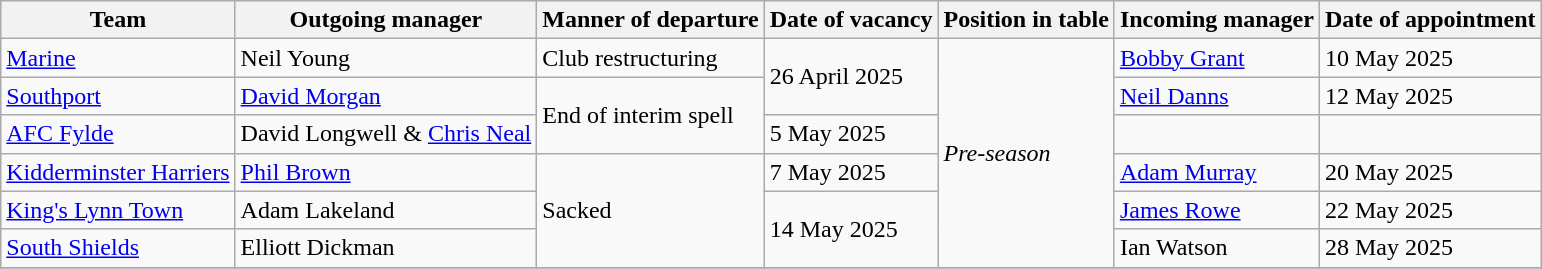<table class="wikitable sortable">
<tr>
<th>Team</th>
<th width-150>Outgoing manager</th>
<th>Manner of departure</th>
<th>Date of vacancy</th>
<th>Position in table</th>
<th>Incoming manager</th>
<th>Date of appointment</th>
</tr>
<tr>
<td><a href='#'>Marine</a></td>
<td> Neil Young</td>
<td>Club restructuring</td>
<td rowspan="2">26 April 2025</td>
<td rowspan="6"><em>Pre-season</em></td>
<td> <a href='#'>Bobby Grant</a></td>
<td>10 May 2025</td>
</tr>
<tr>
<td><a href='#'>Southport</a></td>
<td> <a href='#'>David Morgan</a></td>
<td rowspan="2">End of interim spell</td>
<td> <a href='#'>Neil Danns</a></td>
<td>12 May 2025</td>
</tr>
<tr>
<td><a href='#'>AFC Fylde</a></td>
<td> David Longwell &  <a href='#'>Chris Neal</a></td>
<td>5 May 2025</td>
<td></td>
<td></td>
</tr>
<tr>
<td><a href='#'>Kidderminster Harriers</a></td>
<td> <a href='#'>Phil Brown</a></td>
<td rowspan="3">Sacked</td>
<td>7 May 2025</td>
<td> <a href='#'>Adam Murray</a></td>
<td>20 May 2025</td>
</tr>
<tr>
<td><a href='#'>King's Lynn Town</a></td>
<td> Adam Lakeland</td>
<td rowspan="2">14 May 2025</td>
<td> <a href='#'>James Rowe</a></td>
<td>22 May 2025</td>
</tr>
<tr>
<td><a href='#'>South Shields</a></td>
<td> Elliott Dickman</td>
<td> Ian Watson</td>
<td>28 May 2025</td>
</tr>
<tr>
</tr>
</table>
